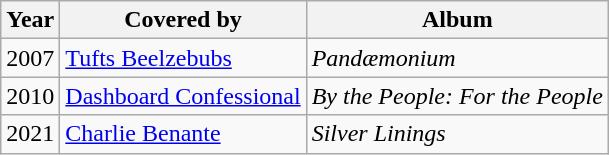<table class="wikitable">
<tr>
<th>Year</th>
<th>Covered by</th>
<th>Album</th>
</tr>
<tr>
<td>2007</td>
<td><a href='#'>Tufts Beelzebubs</a></td>
<td><em>Pandæmonium</em></td>
</tr>
<tr>
<td>2010</td>
<td><a href='#'>Dashboard Confessional</a></td>
<td><em>By the People: For the People</em></td>
</tr>
<tr>
<td>2021</td>
<td><a href='#'>Charlie Benante</a></td>
<td><em>Silver Linings</em></td>
</tr>
</table>
